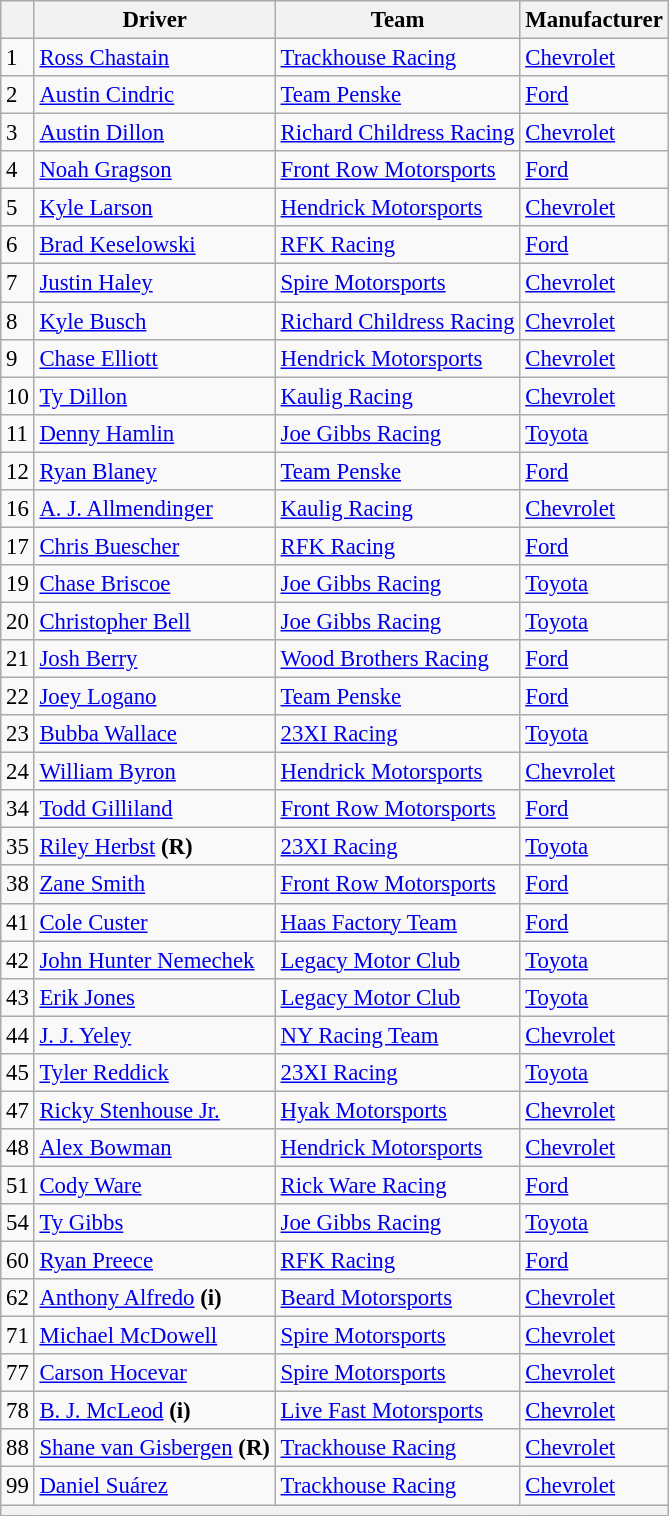<table class="wikitable" style="font-size:95%">
<tr>
<th></th>
<th>Driver</th>
<th>Team</th>
<th>Manufacturer</th>
</tr>
<tr>
<td>1</td>
<td><a href='#'>Ross Chastain</a></td>
<td><a href='#'>Trackhouse Racing</a></td>
<td><a href='#'>Chevrolet</a></td>
</tr>
<tr>
<td>2</td>
<td><a href='#'>Austin Cindric</a></td>
<td><a href='#'>Team Penske</a></td>
<td><a href='#'>Ford</a></td>
</tr>
<tr>
<td>3</td>
<td><a href='#'>Austin Dillon</a></td>
<td><a href='#'>Richard Childress Racing</a></td>
<td><a href='#'>Chevrolet</a></td>
</tr>
<tr>
<td>4</td>
<td><a href='#'>Noah Gragson</a></td>
<td><a href='#'>Front Row Motorsports</a></td>
<td><a href='#'>Ford</a></td>
</tr>
<tr>
<td>5</td>
<td><a href='#'>Kyle Larson</a></td>
<td><a href='#'>Hendrick Motorsports</a></td>
<td><a href='#'>Chevrolet</a></td>
</tr>
<tr>
<td>6</td>
<td><a href='#'>Brad Keselowski</a></td>
<td><a href='#'>RFK Racing</a></td>
<td><a href='#'>Ford</a></td>
</tr>
<tr>
<td>7</td>
<td><a href='#'>Justin Haley</a></td>
<td><a href='#'>Spire Motorsports</a></td>
<td><a href='#'>Chevrolet</a></td>
</tr>
<tr>
<td>8</td>
<td><a href='#'>Kyle Busch</a></td>
<td><a href='#'>Richard Childress Racing</a></td>
<td><a href='#'>Chevrolet</a></td>
</tr>
<tr>
<td>9</td>
<td><a href='#'>Chase Elliott</a></td>
<td><a href='#'>Hendrick Motorsports</a></td>
<td><a href='#'>Chevrolet</a></td>
</tr>
<tr>
<td>10</td>
<td><a href='#'>Ty Dillon</a></td>
<td><a href='#'>Kaulig Racing</a></td>
<td><a href='#'>Chevrolet</a></td>
</tr>
<tr>
<td>11</td>
<td><a href='#'>Denny Hamlin</a></td>
<td><a href='#'>Joe Gibbs Racing</a></td>
<td><a href='#'>Toyota</a></td>
</tr>
<tr>
<td>12</td>
<td><a href='#'>Ryan Blaney</a></td>
<td><a href='#'>Team Penske</a></td>
<td><a href='#'>Ford</a></td>
</tr>
<tr>
<td>16</td>
<td><a href='#'>A. J. Allmendinger</a></td>
<td><a href='#'>Kaulig Racing</a></td>
<td><a href='#'>Chevrolet</a></td>
</tr>
<tr>
<td>17</td>
<td><a href='#'>Chris Buescher</a></td>
<td><a href='#'>RFK Racing</a></td>
<td><a href='#'>Ford</a></td>
</tr>
<tr>
<td>19</td>
<td><a href='#'>Chase Briscoe</a></td>
<td><a href='#'>Joe Gibbs Racing</a></td>
<td><a href='#'>Toyota</a></td>
</tr>
<tr>
<td>20</td>
<td><a href='#'>Christopher Bell</a></td>
<td><a href='#'>Joe Gibbs Racing</a></td>
<td><a href='#'>Toyota</a></td>
</tr>
<tr>
<td>21</td>
<td><a href='#'>Josh Berry</a></td>
<td><a href='#'>Wood Brothers Racing</a></td>
<td><a href='#'>Ford</a></td>
</tr>
<tr>
<td>22</td>
<td><a href='#'>Joey Logano</a></td>
<td><a href='#'>Team Penske</a></td>
<td><a href='#'>Ford</a></td>
</tr>
<tr>
<td>23</td>
<td><a href='#'>Bubba Wallace</a></td>
<td><a href='#'>23XI Racing</a></td>
<td><a href='#'>Toyota</a></td>
</tr>
<tr>
<td>24</td>
<td><a href='#'>William Byron</a></td>
<td><a href='#'>Hendrick Motorsports</a></td>
<td><a href='#'>Chevrolet</a></td>
</tr>
<tr>
<td>34</td>
<td><a href='#'>Todd Gilliland</a></td>
<td><a href='#'>Front Row Motorsports</a></td>
<td><a href='#'>Ford</a></td>
</tr>
<tr>
<td>35</td>
<td><a href='#'>Riley Herbst</a> <strong>(R)</strong></td>
<td><a href='#'>23XI Racing</a></td>
<td><a href='#'>Toyota</a></td>
</tr>
<tr>
<td>38</td>
<td><a href='#'>Zane Smith</a></td>
<td><a href='#'>Front Row Motorsports</a></td>
<td><a href='#'>Ford</a></td>
</tr>
<tr>
<td>41</td>
<td><a href='#'>Cole Custer</a></td>
<td><a href='#'>Haas Factory Team</a></td>
<td><a href='#'>Ford</a></td>
</tr>
<tr>
<td>42</td>
<td><a href='#'>John Hunter Nemechek</a></td>
<td><a href='#'>Legacy Motor Club</a></td>
<td><a href='#'>Toyota</a></td>
</tr>
<tr>
<td>43</td>
<td><a href='#'>Erik Jones</a></td>
<td><a href='#'>Legacy Motor Club</a></td>
<td><a href='#'>Toyota</a></td>
</tr>
<tr>
<td>44</td>
<td><a href='#'>J. J. Yeley</a></td>
<td><a href='#'>NY Racing Team</a></td>
<td><a href='#'>Chevrolet</a></td>
</tr>
<tr>
<td>45</td>
<td><a href='#'>Tyler Reddick</a></td>
<td><a href='#'>23XI Racing</a></td>
<td><a href='#'>Toyota</a></td>
</tr>
<tr>
<td>47</td>
<td><a href='#'>Ricky Stenhouse Jr.</a></td>
<td><a href='#'>Hyak Motorsports</a></td>
<td><a href='#'>Chevrolet</a></td>
</tr>
<tr>
<td>48</td>
<td><a href='#'>Alex Bowman</a></td>
<td><a href='#'>Hendrick Motorsports</a></td>
<td><a href='#'>Chevrolet</a></td>
</tr>
<tr>
<td>51</td>
<td><a href='#'>Cody Ware</a></td>
<td><a href='#'>Rick Ware Racing</a></td>
<td><a href='#'>Ford</a></td>
</tr>
<tr>
<td>54</td>
<td><a href='#'>Ty Gibbs</a></td>
<td><a href='#'>Joe Gibbs Racing</a></td>
<td><a href='#'>Toyota</a></td>
</tr>
<tr>
<td>60</td>
<td><a href='#'>Ryan Preece</a></td>
<td><a href='#'>RFK Racing</a></td>
<td><a href='#'>Ford</a></td>
</tr>
<tr>
<td>62</td>
<td><a href='#'>Anthony Alfredo</a> <strong>(i)</strong></td>
<td><a href='#'>Beard Motorsports</a></td>
<td><a href='#'>Chevrolet</a></td>
</tr>
<tr>
<td>71</td>
<td><a href='#'>Michael McDowell</a></td>
<td><a href='#'>Spire Motorsports</a></td>
<td><a href='#'>Chevrolet</a></td>
</tr>
<tr>
<td>77</td>
<td><a href='#'>Carson Hocevar</a></td>
<td><a href='#'>Spire Motorsports</a></td>
<td><a href='#'>Chevrolet</a></td>
</tr>
<tr>
<td>78</td>
<td><a href='#'>B. J. McLeod</a> <strong>(i)</strong></td>
<td><a href='#'>Live Fast Motorsports</a></td>
<td><a href='#'>Chevrolet</a></td>
</tr>
<tr>
<td>88</td>
<td><a href='#'>Shane van Gisbergen</a> <strong>(R)</strong></td>
<td><a href='#'>Trackhouse Racing</a></td>
<td><a href='#'>Chevrolet</a></td>
</tr>
<tr>
<td>99</td>
<td><a href='#'>Daniel Suárez</a></td>
<td><a href='#'>Trackhouse Racing</a></td>
<td><a href='#'>Chevrolet</a></td>
</tr>
<tr>
<th colspan="4"></th>
</tr>
</table>
